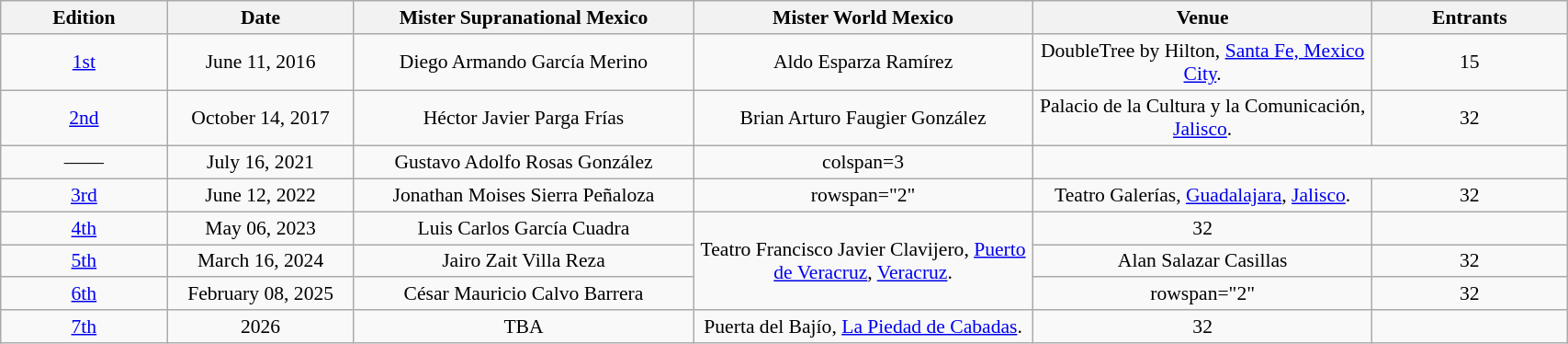<table class="wikitable" style="text-align:center;font-size:90%; width:90%;">
<tr>
<th width="1">Edition</th>
<th width="1">Date</th>
<th width="100">Mister Supranational Mexico</th>
<th width="100">Mister World Mexico</th>
<th width="100">Venue</th>
<th width="1">Entrants</th>
</tr>
<tr>
<td><a href='#'>1st</a></td>
<td>June 11, 2016</td>
<td>Diego Armando García Merino</td>
<td>Aldo Esparza Ramírez</td>
<td>DoubleTree by Hilton, <a href='#'>Santa Fe, Mexico City</a>.</td>
<td>15</td>
</tr>
<tr>
<td><a href='#'>2nd</a></td>
<td>October 14, 2017</td>
<td>Héctor Javier Parga Frías</td>
<td>Brian Arturo Faugier González</td>
<td>Palacio de la Cultura y la Comunicación, <a href='#'>Jalisco</a>.</td>
<td>32</td>
</tr>
<tr>
<td>——</td>
<td>July 16, 2021</td>
<td>Gustavo Adolfo Rosas González</td>
<td>colspan=3 </td>
</tr>
<tr>
<td><a href='#'>3rd</a></td>
<td>June 12, 2022</td>
<td>Jonathan Moises Sierra Peñaloza</td>
<td>rowspan="2" </td>
<td>Teatro Galerías, <a href='#'>Guadalajara</a>, <a href='#'>Jalisco</a>.</td>
<td>32</td>
</tr>
<tr>
<td><a href='#'>4th</a></td>
<td>May 06, 2023</td>
<td>Luis Carlos García Cuadra</td>
<td rowspan=3>Teatro Francisco Javier Clavijero, <a href='#'>Puerto de Veracruz</a>, <a href='#'>Veracruz</a>.</td>
<td>32</td>
</tr>
<tr>
<td><a href='#'>5th</a></td>
<td>March 16, 2024</td>
<td>Jairo Zait Villa Reza</td>
<td>Alan Salazar Casillas</td>
<td>32</td>
</tr>
<tr>
<td><a href='#'>6th</a></td>
<td>February 08, 2025</td>
<td>César Mauricio Calvo Barrera</td>
<td>rowspan="2" </td>
<td>32</td>
</tr>
<tr>
<td><a href='#'>7th</a></td>
<td>2026</td>
<td>TBA</td>
<td>Puerta del Bajío, <a href='#'>La Piedad de Cabadas</a>.</td>
<td>32</td>
</tr>
</table>
